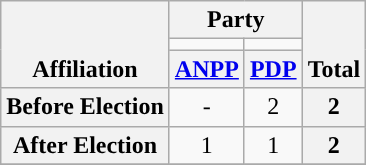<table class=wikitable style="text-align:center">
<tr style="vertical-align:bottom;">
<th rowspan=3>Affiliation</th>
<th colspan=2>Party</th>
<th rowspan=3>Total</th>
</tr>
<tr>
<td style="background-color:"></td>
<td style="background-color:"></td>
</tr>
<tr>
<th><a href='#'>ANPP</a></th>
<th><a href='#'>PDP</a></th>
</tr>
<tr>
<th>Before Election</th>
<td>-</td>
<td>2</td>
<th>2</th>
</tr>
<tr>
<th>After Election</th>
<td>1</td>
<td>1</td>
<th>2</th>
</tr>
<tr>
</tr>
</table>
